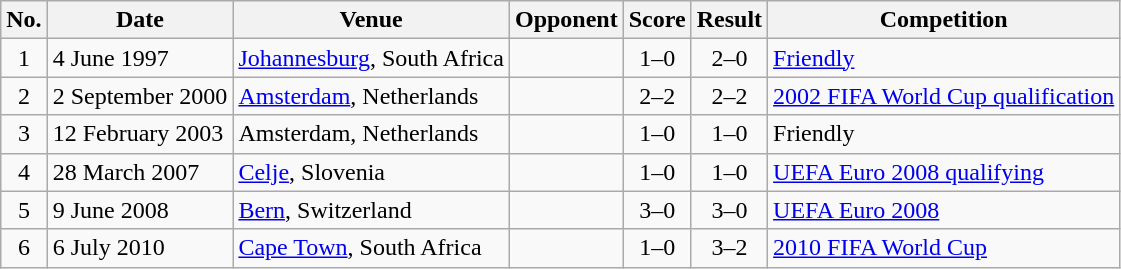<table class="wikitable sortable">
<tr>
<th scope="col">No.</th>
<th scope="col">Date</th>
<th scope="col">Venue</th>
<th scope="col">Opponent</th>
<th scope="col">Score</th>
<th scope="col">Result</th>
<th scope="col">Competition</th>
</tr>
<tr>
<td align="center">1</td>
<td>4 June 1997</td>
<td><a href='#'>Johannesburg</a>, South Africa</td>
<td></td>
<td align="center">1–0</td>
<td align="center">2–0</td>
<td><a href='#'>Friendly</a></td>
</tr>
<tr>
<td align="center">2</td>
<td>2 September 2000</td>
<td><a href='#'>Amsterdam</a>, Netherlands</td>
<td></td>
<td align="center">2–2</td>
<td align="center">2–2</td>
<td><a href='#'>2002 FIFA World Cup qualification</a></td>
</tr>
<tr>
<td align="center">3</td>
<td>12 February 2003</td>
<td>Amsterdam, Netherlands</td>
<td></td>
<td align="center">1–0</td>
<td align="center">1–0</td>
<td>Friendly</td>
</tr>
<tr>
<td align="center">4</td>
<td>28 March 2007</td>
<td><a href='#'>Celje</a>, Slovenia</td>
<td></td>
<td align="center">1–0</td>
<td align="center">1–0</td>
<td><a href='#'>UEFA Euro 2008 qualifying</a></td>
</tr>
<tr>
<td align="center">5</td>
<td>9 June 2008</td>
<td><a href='#'>Bern</a>, Switzerland</td>
<td></td>
<td align="center">3–0</td>
<td align="center">3–0</td>
<td><a href='#'>UEFA Euro 2008</a></td>
</tr>
<tr>
<td align="center">6</td>
<td>6 July 2010</td>
<td><a href='#'>Cape Town</a>, South Africa</td>
<td></td>
<td align="center">1–0</td>
<td align="center">3–2</td>
<td><a href='#'>2010 FIFA World Cup</a></td>
</tr>
</table>
